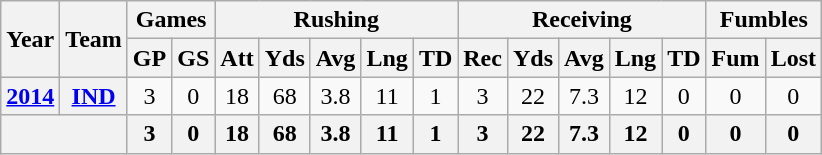<table class=wikitable style="text-align:center;">
<tr>
<th rowspan="2">Year</th>
<th rowspan="2">Team</th>
<th colspan="2">Games</th>
<th colspan="5">Rushing</th>
<th colspan="5">Receiving</th>
<th colspan="2">Fumbles</th>
</tr>
<tr>
<th>GP</th>
<th>GS</th>
<th>Att</th>
<th>Yds</th>
<th>Avg</th>
<th>Lng</th>
<th>TD</th>
<th>Rec</th>
<th>Yds</th>
<th>Avg</th>
<th>Lng</th>
<th>TD</th>
<th>Fum</th>
<th>Lost</th>
</tr>
<tr>
<th><a href='#'>2014</a></th>
<th><a href='#'>IND</a></th>
<td>3</td>
<td>0</td>
<td>18</td>
<td>68</td>
<td>3.8</td>
<td>11</td>
<td>1</td>
<td>3</td>
<td>22</td>
<td>7.3</td>
<td>12</td>
<td>0</td>
<td>0</td>
<td>0</td>
</tr>
<tr>
<th colspan="2"></th>
<th>3</th>
<th>0</th>
<th>18</th>
<th>68</th>
<th>3.8</th>
<th>11</th>
<th>1</th>
<th>3</th>
<th>22</th>
<th>7.3</th>
<th>12</th>
<th>0</th>
<th>0</th>
<th>0</th>
</tr>
</table>
